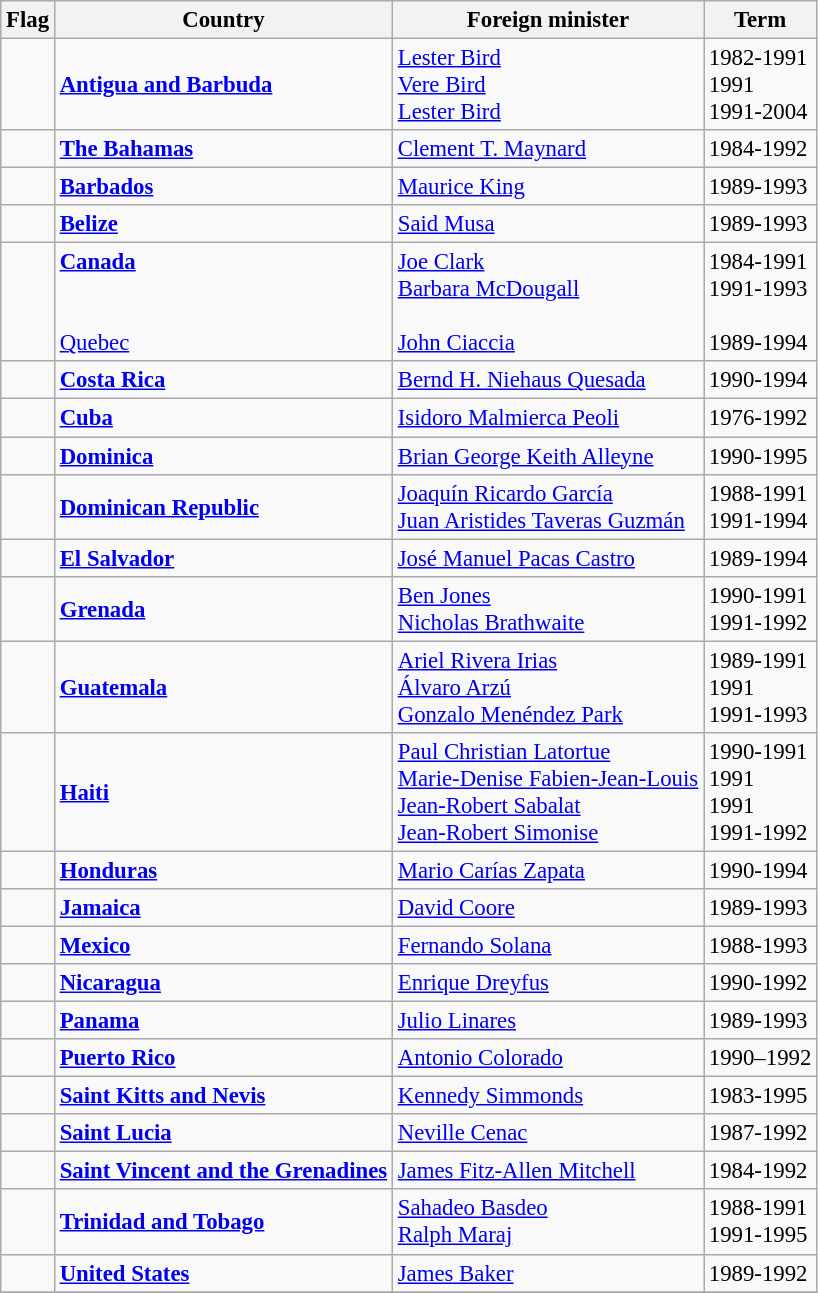<table class="wikitable" style="font-size:95%;">
<tr>
<th>Flag</th>
<th>Country</th>
<th>Foreign minister</th>
<th>Term</th>
</tr>
<tr>
<td></td>
<td><strong><a href='#'>Antigua and Barbuda</a></strong></td>
<td><a href='#'>Lester Bird</a><br><a href='#'>Vere Bird</a><br><a href='#'>Lester Bird</a></td>
<td>1982-1991<br>1991<br>1991-2004</td>
</tr>
<tr>
<td></td>
<td><strong><a href='#'>The Bahamas</a></strong></td>
<td><a href='#'>Clement T. Maynard</a></td>
<td>1984-1992</td>
</tr>
<tr>
<td></td>
<td><strong><a href='#'>Barbados</a></strong></td>
<td><a href='#'>Maurice King</a></td>
<td>1989-1993</td>
</tr>
<tr>
<td></td>
<td><strong><a href='#'>Belize</a></strong></td>
<td><a href='#'>Said Musa</a></td>
<td>1989-1993</td>
</tr>
<tr>
<td><br><br><br></td>
<td><strong><a href='#'>Canada</a></strong><br><br><br><a href='#'>Quebec</a></td>
<td><a href='#'>Joe Clark</a><br><a href='#'>Barbara McDougall</a><br><br><a href='#'>John Ciaccia</a></td>
<td>1984-1991<br>1991-1993<br><br>1989-1994</td>
</tr>
<tr>
<td></td>
<td><strong><a href='#'>Costa Rica</a></strong></td>
<td><a href='#'>Bernd H. Niehaus Quesada</a></td>
<td>1990-1994</td>
</tr>
<tr>
<td></td>
<td><strong><a href='#'>Cuba</a></strong></td>
<td><a href='#'>Isidoro Malmierca Peoli</a></td>
<td>1976-1992</td>
</tr>
<tr>
<td></td>
<td><strong><a href='#'>Dominica</a></strong></td>
<td><a href='#'>Brian George Keith Alleyne</a></td>
<td>1990-1995</td>
</tr>
<tr>
<td></td>
<td><strong><a href='#'>Dominican Republic</a></strong></td>
<td><a href='#'>Joaquín Ricardo García</a><br><a href='#'>Juan Aristides Taveras Guzmán</a></td>
<td>1988-1991<br>1991-1994</td>
</tr>
<tr>
<td></td>
<td><strong><a href='#'>El Salvador</a></strong></td>
<td><a href='#'>José Manuel Pacas Castro</a></td>
<td>1989-1994</td>
</tr>
<tr>
<td></td>
<td><strong><a href='#'>Grenada</a></strong></td>
<td><a href='#'>Ben Jones</a><br><a href='#'>Nicholas Brathwaite</a></td>
<td>1990-1991<br>1991-1992</td>
</tr>
<tr>
<td></td>
<td><strong><a href='#'>Guatemala</a></strong></td>
<td><a href='#'>Ariel Rivera Irias</a><br><a href='#'>Álvaro Arzú</a><br><a href='#'>Gonzalo Menéndez Park</a></td>
<td>1989-1991<br>1991<br>1991-1993</td>
</tr>
<tr>
<td></td>
<td><strong><a href='#'>Haiti</a></strong></td>
<td><a href='#'>Paul Christian Latortue</a><br><a href='#'>Marie-Denise Fabien-Jean-Louis</a><br><a href='#'>Jean-Robert Sabalat</a><br><a href='#'>Jean-Robert Simonise</a></td>
<td>1990-1991<br>1991<br>1991<br>1991-1992</td>
</tr>
<tr>
<td></td>
<td><strong><a href='#'>Honduras</a></strong></td>
<td><a href='#'>Mario Carías Zapata</a></td>
<td>1990-1994</td>
</tr>
<tr>
<td></td>
<td><strong><a href='#'>Jamaica</a></strong></td>
<td><a href='#'>David Coore</a></td>
<td>1989-1993</td>
</tr>
<tr>
<td></td>
<td><strong><a href='#'>Mexico</a></strong></td>
<td><a href='#'>Fernando Solana</a></td>
<td>1988-1993</td>
</tr>
<tr>
<td></td>
<td><strong><a href='#'>Nicaragua</a></strong></td>
<td><a href='#'>Enrique Dreyfus</a></td>
<td>1990-1992</td>
</tr>
<tr>
<td></td>
<td><strong><a href='#'>Panama</a></strong></td>
<td><a href='#'>Julio Linares</a></td>
<td>1989-1993</td>
</tr>
<tr>
<td></td>
<td><strong><a href='#'>Puerto Rico</a></strong></td>
<td><a href='#'>Antonio Colorado</a></td>
<td>1990–1992</td>
</tr>
<tr>
<td></td>
<td><strong><a href='#'>Saint Kitts and Nevis</a></strong></td>
<td><a href='#'>Kennedy Simmonds</a></td>
<td>1983-1995</td>
</tr>
<tr>
<td></td>
<td><strong><a href='#'>Saint Lucia</a></strong></td>
<td><a href='#'>Neville Cenac</a></td>
<td>1987-1992</td>
</tr>
<tr>
<td></td>
<td><strong><a href='#'>Saint Vincent and the Grenadines</a></strong></td>
<td><a href='#'>James Fitz-Allen Mitchell</a></td>
<td>1984-1992</td>
</tr>
<tr>
<td></td>
<td><strong><a href='#'>Trinidad and Tobago</a></strong></td>
<td><a href='#'>Sahadeo Basdeo</a><br><a href='#'>Ralph Maraj</a></td>
<td>1988-1991<br>1991-1995</td>
</tr>
<tr>
<td></td>
<td><strong><a href='#'>United States</a></strong></td>
<td><a href='#'>James Baker</a></td>
<td>1989-1992</td>
</tr>
<tr>
</tr>
</table>
